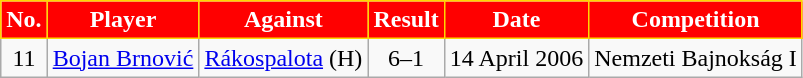<table class="wikitable plainrowheaders sortable">
<tr>
<th style="background-color:red;color:white;border:1px solid gold">No.</th>
<th style="background-color:red;color:white;border:1px solid gold">Player</th>
<th style="background-color:red;color:white;border:1px solid gold">Against</th>
<th style="background-color:red;color:white;border:1px solid gold">Result</th>
<th style="background-color:red;color:white;border:1px solid gold">Date</th>
<th style="background-color:red;color:white;border:1px solid gold">Competition</th>
</tr>
<tr>
<td style="text-align:center;">11</td>
<td style="text-align:left;"> <a href='#'>Bojan Brnović</a></td>
<td style="text-align:left;"><a href='#'>Rákospalota</a> (H)</td>
<td style="text-align:center;">6–1</td>
<td style="text-align:left;">14 April 2006</td>
<td style="text-align:left;">Nemzeti Bajnokság I</td>
</tr>
</table>
